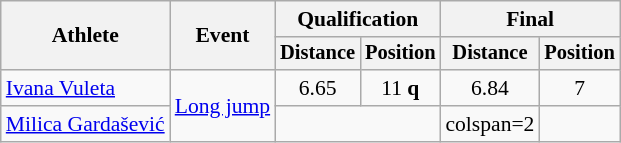<table class=wikitable style="font-size:90%">
<tr>
<th rowspan="2">Athlete</th>
<th rowspan="2">Event</th>
<th colspan="2">Qualification</th>
<th colspan="2">Final</th>
</tr>
<tr style="font-size:95%">
<th>Distance</th>
<th>Position</th>
<th>Distance</th>
<th>Position</th>
</tr>
<tr style=text-align:center>
<td style=text-align:left><a href='#'>Ivana Vuleta</a></td>
<td style=text-align:left rowspan=2><a href='#'>Long jump</a></td>
<td>6.65</td>
<td>11 <strong>q</strong></td>
<td>6.84</td>
<td>7</td>
</tr>
<tr style=text-align:center>
<td style=text-align:left><a href='#'>Milica Gardašević</a></td>
<td colspan=2></td>
<td>colspan=2</td>
</tr>
</table>
